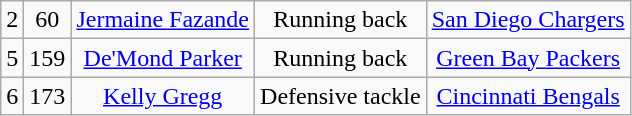<table class="wikitable" style="text-align:center">
<tr>
<td>2</td>
<td>60</td>
<td><a href='#'>Jermaine Fazande</a></td>
<td>Running back</td>
<td><a href='#'>San Diego Chargers</a></td>
</tr>
<tr>
<td>5</td>
<td>159</td>
<td><a href='#'>De'Mond Parker</a></td>
<td>Running back</td>
<td><a href='#'>Green Bay Packers</a></td>
</tr>
<tr>
<td>6</td>
<td>173</td>
<td><a href='#'>Kelly Gregg</a></td>
<td>Defensive tackle</td>
<td><a href='#'>Cincinnati Bengals</a></td>
</tr>
</table>
